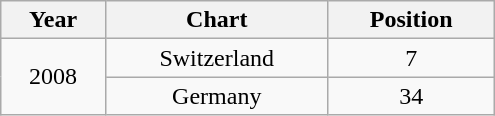<table class="wikitable" width="330px">
<tr>
<th align="center">Year</th>
<th align="center">Chart</th>
<th align="center">Position</th>
</tr>
<tr>
<td align="center" rowspan="2">2008</td>
<td align="center">Switzerland</td>
<td align="center">7</td>
</tr>
<tr>
<td align="center">Germany</td>
<td align="center">34</td>
</tr>
</table>
